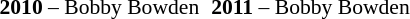<table cellpadding="3" style="font-size:.9em">
<tr>
</tr>
<tr>
</tr>
<tr style="vertical-align:top;">
<td><strong>2010</strong> – Bobby Bowden</td>
<td><strong>2011</strong> – Bobby Bowden</td>
</tr>
</table>
